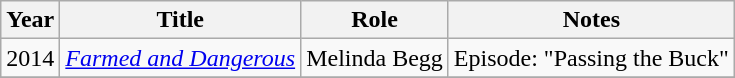<table class="wikitable sortable">
<tr>
<th>Year</th>
<th>Title</th>
<th>Role</th>
<th>Notes</th>
</tr>
<tr>
<td>2014</td>
<td><em><a href='#'>Farmed and Dangerous</a></em></td>
<td>Melinda Begg</td>
<td>Episode: "Passing the Buck"</td>
</tr>
<tr>
</tr>
</table>
